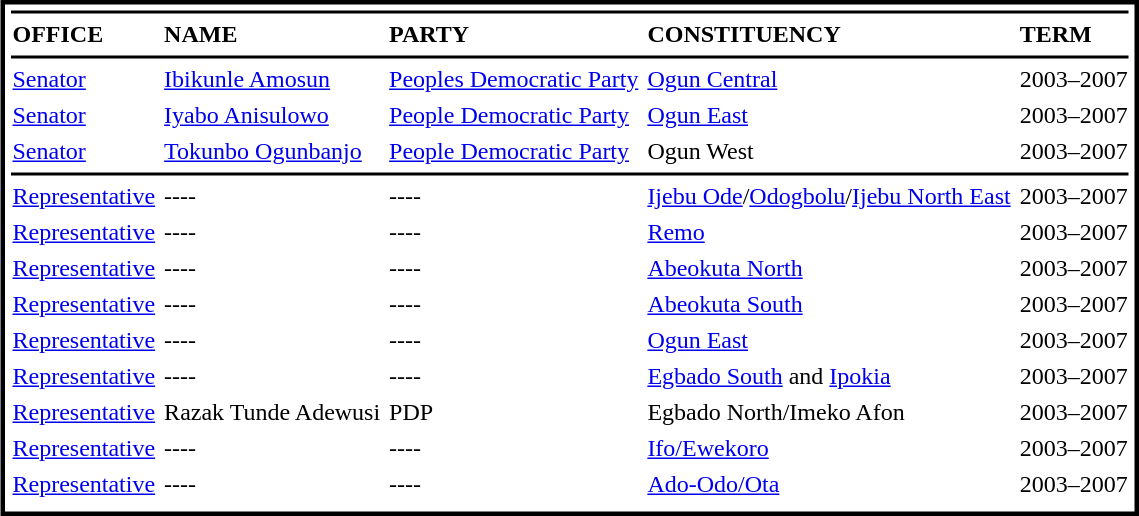<table cellpadding=1 cellspacing=4 style="margin:3px; border:3px solid #000000;">
<tr>
<td bgcolor=#000000 colspan=5></td>
</tr>
<tr>
<td><strong>OFFICE</strong></td>
<td><strong>NAME</strong></td>
<td><strong>PARTY</strong></td>
<td><strong>CONSTITUENCY</strong></td>
<td><strong>TERM</strong></td>
</tr>
<tr>
<td bgcolor=#000000 colspan=5></td>
</tr>
<tr>
<td><a href='#'>Senator</a></td>
<td><a href='#'>Ibikunle Amosun</a></td>
<td><a href='#'>Peoples Democratic Party</a></td>
<td><a href='#'>Ogun Central</a></td>
<td>2003–2007</td>
</tr>
<tr>
<td><a href='#'>Senator</a></td>
<td><a href='#'>Iyabo Anisulowo</a></td>
<td><a href='#'>People Democratic Party</a></td>
<td><a href='#'>Ogun East</a></td>
<td>2003–2007</td>
</tr>
<tr>
<td><a href='#'>Senator</a></td>
<td><a href='#'>Tokunbo Ogunbanjo</a></td>
<td><a href='#'>People Democratic Party</a></td>
<td>Ogun West</td>
<td>2003–2007</td>
</tr>
<tr>
<td bgcolor=#000000 colspan=5></td>
</tr>
<tr>
<td><a href='#'>Representative</a></td>
<td>----</td>
<td>----</td>
<td><a href='#'>Ijebu Ode</a>/<a href='#'>Odogbolu</a>/<a href='#'>Ijebu North East</a></td>
<td>2003–2007</td>
</tr>
<tr>
<td><a href='#'>Representative</a></td>
<td>----</td>
<td>----</td>
<td><a href='#'>Remo</a></td>
<td>2003–2007</td>
</tr>
<tr>
<td><a href='#'>Representative</a></td>
<td>----</td>
<td>----</td>
<td><a href='#'>Abeokuta North</a></td>
<td>2003–2007</td>
</tr>
<tr>
<td><a href='#'>Representative</a></td>
<td>----</td>
<td>----</td>
<td><a href='#'>Abeokuta South</a></td>
<td>2003–2007</td>
</tr>
<tr>
<td><a href='#'>Representative</a></td>
<td>----</td>
<td>----</td>
<td><a href='#'>Ogun East</a></td>
<td>2003–2007</td>
</tr>
<tr>
<td><a href='#'>Representative</a></td>
<td>----</td>
<td>----</td>
<td><a href='#'>Egbado South</a> and <a href='#'>Ipokia</a></td>
<td>2003–2007</td>
</tr>
<tr>
<td><a href='#'>Representative</a></td>
<td>Razak Tunde Adewusi</td>
<td>PDP</td>
<td>Egbado North/Imeko Afon</td>
<td>2003–2007</td>
</tr>
<tr>
<td><a href='#'>Representative</a></td>
<td>----</td>
<td>----</td>
<td><a href='#'>Ifo/Ewekoro</a></td>
<td>2003–2007</td>
</tr>
<tr>
<td><a href='#'>Representative</a></td>
<td>----</td>
<td>----</td>
<td><a href='#'>Ado-Odo/Ota</a></td>
<td>2003–2007</td>
</tr>
<tr>
</tr>
</table>
